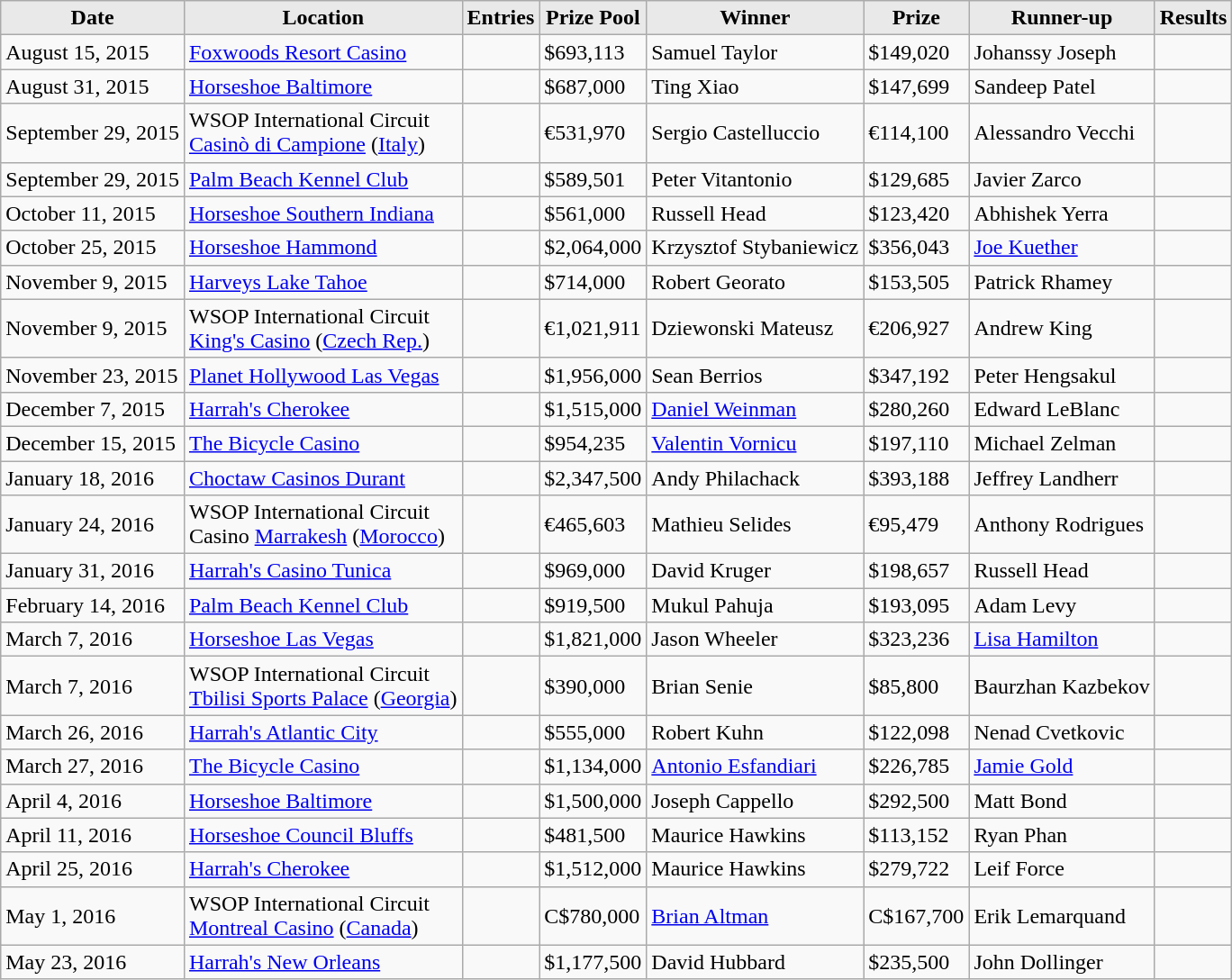<table class="wikitable">
<tr>
<th style="background: #E9E9E9;">Date</th>
<th style="background: #E9E9E9;">Location</th>
<th style="background: #E9E9E9;">Entries</th>
<th style="background: #E9E9E9;">Prize Pool</th>
<th style="background: #E9E9E9;">Winner</th>
<th style="background: #E9E9E9;">Prize</th>
<th style="background: #E9E9E9;">Runner-up</th>
<th style="background: #E9E9E9;">Results</th>
</tr>
<tr>
<td>August 15, 2015</td>
<td><a href='#'>Foxwoods Resort Casino</a></td>
<td></td>
<td>$693,113</td>
<td> Samuel Taylor</td>
<td>$149,020</td>
<td> Johanssy Joseph</td>
<td></td>
</tr>
<tr>
<td>August 31, 2015</td>
<td><a href='#'>Horseshoe Baltimore</a></td>
<td></td>
<td>$687,000</td>
<td> Ting Xiao</td>
<td>$147,699</td>
<td> Sandeep Patel</td>
<td></td>
</tr>
<tr>
<td>September 29, 2015</td>
<td>WSOP International Circuit<br><a href='#'>Casinò di Campione</a> (<a href='#'>Italy</a>)</td>
<td></td>
<td>€531,970</td>
<td> Sergio Castelluccio</td>
<td>€114,100</td>
<td> Alessandro Vecchi</td>
<td></td>
</tr>
<tr>
<td>September 29, 2015</td>
<td><a href='#'>Palm Beach Kennel Club</a></td>
<td></td>
<td>$589,501</td>
<td> Peter Vitantonio</td>
<td>$129,685</td>
<td> Javier Zarco</td>
<td></td>
</tr>
<tr>
<td>October 11, 2015</td>
<td><a href='#'>Horseshoe Southern Indiana</a></td>
<td></td>
<td>$561,000</td>
<td> Russell Head</td>
<td>$123,420</td>
<td> Abhishek Yerra</td>
<td></td>
</tr>
<tr>
<td>October 25, 2015</td>
<td><a href='#'>Horseshoe Hammond</a></td>
<td></td>
<td>$2,064,000</td>
<td> Krzysztof Stybaniewicz</td>
<td>$356,043</td>
<td> <a href='#'>Joe Kuether</a></td>
<td></td>
</tr>
<tr>
<td>November 9, 2015</td>
<td><a href='#'>Harveys Lake Tahoe</a></td>
<td></td>
<td>$714,000</td>
<td> Robert Georato</td>
<td>$153,505</td>
<td> Patrick Rhamey</td>
<td></td>
</tr>
<tr>
<td>November 9, 2015</td>
<td>WSOP International Circuit<br><a href='#'>King's Casino</a> (<a href='#'>Czech Rep.</a>)</td>
<td></td>
<td>€1,021,911</td>
<td> Dziewonski Mateusz</td>
<td>€206,927</td>
<td> Andrew King</td>
<td></td>
</tr>
<tr>
<td>November 23, 2015</td>
<td><a href='#'>Planet Hollywood Las Vegas</a></td>
<td></td>
<td>$1,956,000</td>
<td> Sean Berrios</td>
<td>$347,192</td>
<td> Peter Hengsakul</td>
<td></td>
</tr>
<tr>
<td>December 7, 2015</td>
<td><a href='#'>Harrah's Cherokee</a></td>
<td></td>
<td>$1,515,000</td>
<td> <a href='#'>Daniel Weinman</a></td>
<td>$280,260</td>
<td> Edward LeBlanc</td>
<td></td>
</tr>
<tr>
<td>December 15, 2015</td>
<td><a href='#'>The Bicycle Casino</a></td>
<td></td>
<td>$954,235</td>
<td> <a href='#'>Valentin Vornicu</a></td>
<td>$197,110</td>
<td> Michael Zelman</td>
<td></td>
</tr>
<tr>
<td>January 18, 2016</td>
<td><a href='#'>Choctaw Casinos Durant</a></td>
<td></td>
<td>$2,347,500</td>
<td> Andy Philachack</td>
<td>$393,188</td>
<td> Jeffrey Landherr</td>
<td></td>
</tr>
<tr>
<td>January 24, 2016</td>
<td>WSOP International Circuit<br>Casino <a href='#'>Marrakesh</a> (<a href='#'>Morocco</a>)</td>
<td></td>
<td>€465,603</td>
<td> Mathieu Selides</td>
<td>€95,479</td>
<td> Anthony Rodrigues</td>
<td></td>
</tr>
<tr>
<td>January 31, 2016</td>
<td><a href='#'>Harrah's Casino Tunica</a></td>
<td></td>
<td>$969,000</td>
<td> David Kruger</td>
<td>$198,657</td>
<td> Russell Head</td>
<td></td>
</tr>
<tr>
<td>February 14, 2016</td>
<td><a href='#'>Palm Beach Kennel Club</a></td>
<td></td>
<td>$919,500</td>
<td> Mukul Pahuja</td>
<td>$193,095</td>
<td> Adam Levy</td>
<td></td>
</tr>
<tr>
<td>March 7, 2016</td>
<td><a href='#'>Horseshoe Las Vegas</a></td>
<td></td>
<td>$1,821,000</td>
<td> Jason Wheeler</td>
<td>$323,236</td>
<td> <a href='#'>Lisa Hamilton</a></td>
<td></td>
</tr>
<tr>
<td>March 7, 2016</td>
<td>WSOP International Circuit<br><a href='#'>Tbilisi Sports Palace</a> (<a href='#'>Georgia</a>)</td>
<td></td>
<td>$390,000</td>
<td> Brian Senie</td>
<td>$85,800</td>
<td> Baurzhan Kazbekov</td>
<td></td>
</tr>
<tr>
<td>March 26, 2016</td>
<td><a href='#'>Harrah's Atlantic City</a></td>
<td></td>
<td>$555,000</td>
<td> Robert Kuhn</td>
<td>$122,098</td>
<td> Nenad Cvetkovic</td>
<td></td>
</tr>
<tr>
<td>March 27, 2016</td>
<td><a href='#'>The Bicycle Casino</a></td>
<td></td>
<td>$1,134,000</td>
<td> <a href='#'>Antonio Esfandiari</a></td>
<td>$226,785</td>
<td> <a href='#'>Jamie Gold</a></td>
<td></td>
</tr>
<tr>
<td>April 4, 2016</td>
<td><a href='#'>Horseshoe Baltimore</a></td>
<td></td>
<td>$1,500,000</td>
<td> Joseph Cappello</td>
<td>$292,500</td>
<td> Matt Bond</td>
<td></td>
</tr>
<tr>
<td>April 11, 2016</td>
<td><a href='#'>Horseshoe Council Bluffs</a></td>
<td></td>
<td>$481,500</td>
<td> Maurice Hawkins</td>
<td>$113,152</td>
<td> Ryan Phan</td>
<td></td>
</tr>
<tr>
<td>April 25, 2016</td>
<td><a href='#'>Harrah's Cherokee</a></td>
<td></td>
<td>$1,512,000</td>
<td> Maurice Hawkins</td>
<td>$279,722</td>
<td> Leif Force</td>
<td></td>
</tr>
<tr>
<td>May 1, 2016</td>
<td>WSOP International Circuit<br><a href='#'>Montreal Casino</a> (<a href='#'>Canada</a>)</td>
<td></td>
<td>C$780,000</td>
<td> <a href='#'>Brian Altman</a></td>
<td>C$167,700</td>
<td> Erik Lemarquand</td>
<td></td>
</tr>
<tr>
<td>May 23, 2016</td>
<td><a href='#'>Harrah's New Orleans</a></td>
<td></td>
<td>$1,177,500</td>
<td> David Hubbard</td>
<td>$235,500</td>
<td> John Dollinger</td>
<td></td>
</tr>
</table>
